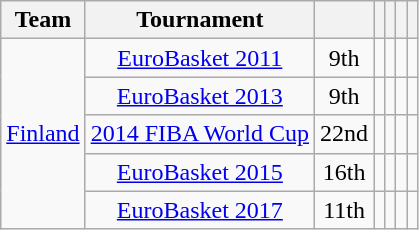<table class="wikitable" style=" text-align:center;">
<tr>
<th>Team</th>
<th>Tournament</th>
<th></th>
<th></th>
<th></th>
<th></th>
<th></th>
</tr>
<tr>
<td rowspan=5><a href='#'>Finland</a></td>
<td><a href='#'>EuroBasket 2011</a></td>
<td>9th</td>
<td></td>
<td></td>
<td></td>
<td></td>
</tr>
<tr>
<td><a href='#'>EuroBasket 2013</a></td>
<td>9th</td>
<td></td>
<td></td>
<td></td>
<td></td>
</tr>
<tr>
<td><a href='#'>2014 FIBA World Cup</a></td>
<td>22nd</td>
<td></td>
<td></td>
<td></td>
<td></td>
</tr>
<tr>
<td><a href='#'>EuroBasket 2015</a></td>
<td>16th</td>
<td></td>
<td></td>
<td></td>
<td></td>
</tr>
<tr>
<td><a href='#'>EuroBasket 2017</a></td>
<td>11th</td>
<td></td>
<td></td>
<td></td>
<td></td>
</tr>
</table>
